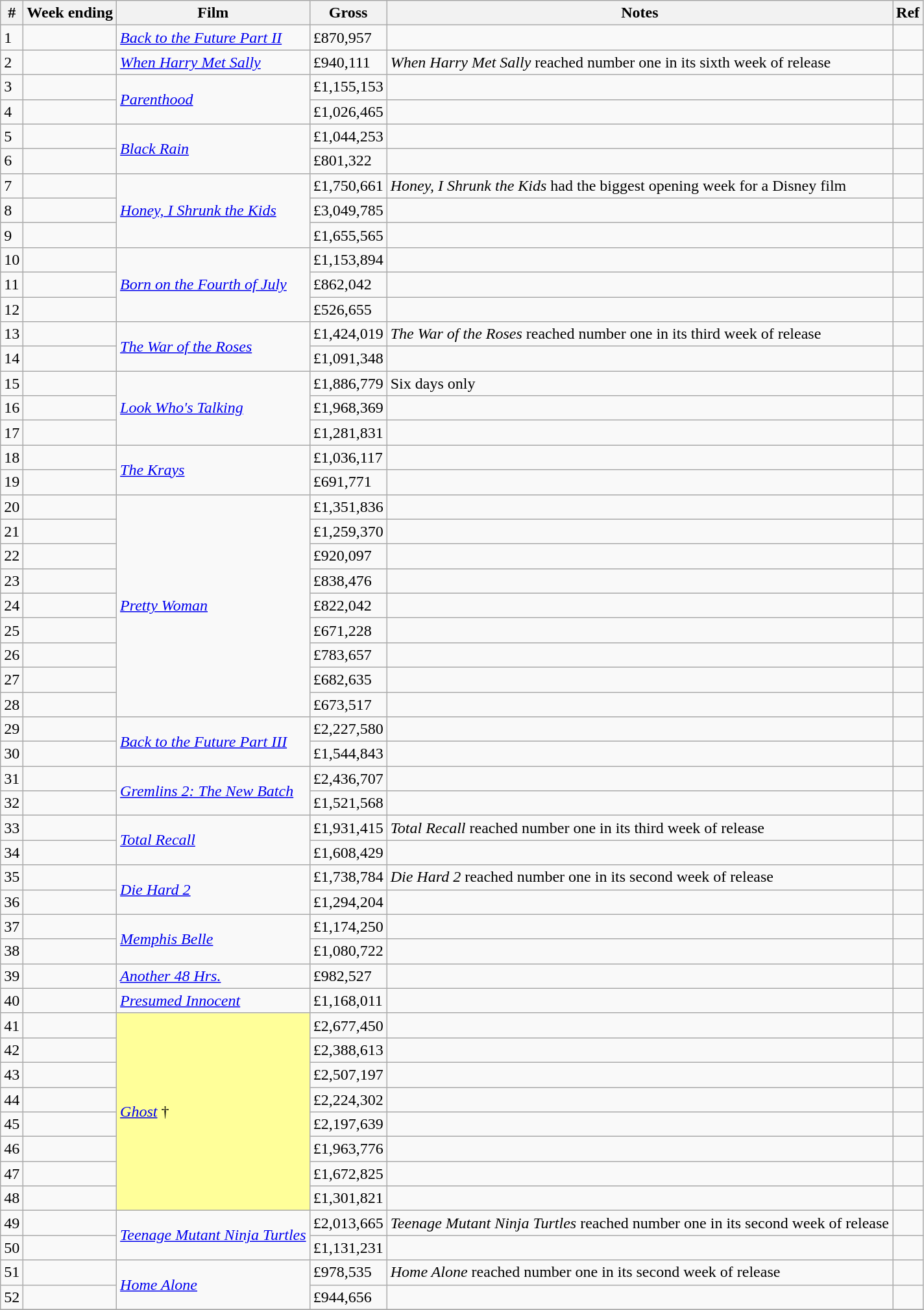<table class="wikitable sortable">
<tr>
<th abbr="Week">#</th>
<th abbr="Date">Week ending</th>
<th>Film</th>
<th>Gross</th>
<th>Notes</th>
<th>Ref</th>
</tr>
<tr>
<td>1</td>
<td></td>
<td><em><a href='#'>Back to the Future Part II</a></em></td>
<td>£870,957</td>
<td></td>
<td></td>
</tr>
<tr>
<td>2</td>
<td></td>
<td><em><a href='#'>When Harry Met Sally</a></em></td>
<td>£940,111</td>
<td><em>When Harry Met Sally</em> reached number one in its sixth week of release</td>
<td></td>
</tr>
<tr>
<td>3</td>
<td></td>
<td rowspan="2"><em><a href='#'>Parenthood</a></em></td>
<td>£1,155,153</td>
<td></td>
<td></td>
</tr>
<tr>
<td>4</td>
<td></td>
<td>£1,026,465</td>
<td></td>
<td></td>
</tr>
<tr>
<td>5</td>
<td></td>
<td rowspan="2"><em><a href='#'>Black Rain</a></em></td>
<td>£1,044,253</td>
<td></td>
<td></td>
</tr>
<tr>
<td>6</td>
<td></td>
<td>£801,322</td>
<td></td>
<td></td>
</tr>
<tr>
<td>7</td>
<td></td>
<td rowspan="3"><em><a href='#'>Honey, I Shrunk the Kids</a></em></td>
<td>£1,750,661</td>
<td><em>Honey, I Shrunk the Kids</em> had the biggest opening week for a Disney  film</td>
<td></td>
</tr>
<tr>
<td>8</td>
<td></td>
<td>£3,049,785</td>
<td></td>
<td></td>
</tr>
<tr>
<td>9</td>
<td></td>
<td>£1,655,565</td>
<td></td>
<td></td>
</tr>
<tr>
<td>10</td>
<td></td>
<td rowspan="3"><em><a href='#'>Born on the Fourth of July</a></em></td>
<td>£1,153,894</td>
<td></td>
<td></td>
</tr>
<tr>
<td>11</td>
<td></td>
<td>£862,042</td>
<td></td>
<td></td>
</tr>
<tr>
<td>12</td>
<td></td>
<td>£526,655</td>
<td></td>
<td></td>
</tr>
<tr>
<td>13</td>
<td></td>
<td rowspan="2"><em><a href='#'>The War of the Roses</a></em></td>
<td>£1,424,019</td>
<td><em>The War of the Roses</em> reached number one in its third week of release</td>
<td></td>
</tr>
<tr>
<td>14</td>
<td></td>
<td>£1,091,348</td>
<td></td>
<td></td>
</tr>
<tr>
<td>15</td>
<td></td>
<td rowspan="3"><em><a href='#'>Look Who's Talking</a></em></td>
<td>£1,886,779</td>
<td>Six days only</td>
<td></td>
</tr>
<tr>
<td>16</td>
<td></td>
<td>£1,968,369</td>
<td></td>
<td></td>
</tr>
<tr>
<td>17</td>
<td></td>
<td>£1,281,831</td>
<td></td>
<td></td>
</tr>
<tr>
<td>18</td>
<td></td>
<td rowspan="2"><em><a href='#'>The Krays</a></em></td>
<td>£1,036,117</td>
<td></td>
<td></td>
</tr>
<tr>
<td>19</td>
<td></td>
<td>£691,771</td>
<td></td>
<td></td>
</tr>
<tr>
<td>20</td>
<td></td>
<td rowspan="9"><em><a href='#'>Pretty Woman</a></em></td>
<td>£1,351,836</td>
<td></td>
<td></td>
</tr>
<tr>
<td>21</td>
<td></td>
<td>£1,259,370</td>
<td></td>
<td></td>
</tr>
<tr>
<td>22</td>
<td></td>
<td>£920,097</td>
<td></td>
<td></td>
</tr>
<tr>
<td>23</td>
<td></td>
<td>£838,476</td>
<td></td>
<td></td>
</tr>
<tr>
<td>24</td>
<td></td>
<td>£822,042</td>
<td></td>
<td></td>
</tr>
<tr>
<td>25</td>
<td></td>
<td>£671,228</td>
<td></td>
<td></td>
</tr>
<tr>
<td>26</td>
<td></td>
<td>£783,657</td>
<td></td>
<td></td>
</tr>
<tr>
<td>27</td>
<td></td>
<td>£682,635</td>
<td></td>
<td></td>
</tr>
<tr>
<td>28</td>
<td></td>
<td>£673,517</td>
<td></td>
<td></td>
</tr>
<tr>
<td>29</td>
<td></td>
<td rowspan="2"><em><a href='#'>Back to the Future Part III</a></em></td>
<td>£2,227,580</td>
<td></td>
<td></td>
</tr>
<tr>
<td>30</td>
<td></td>
<td>£1,544,843</td>
<td></td>
<td></td>
</tr>
<tr>
<td>31</td>
<td></td>
<td rowspan="2"><em><a href='#'>Gremlins 2: The New Batch</a></em></td>
<td>£2,436,707</td>
<td></td>
<td></td>
</tr>
<tr>
<td>32</td>
<td></td>
<td>£1,521,568</td>
<td></td>
<td></td>
</tr>
<tr>
<td>33</td>
<td></td>
<td rowspan="2"><em><a href='#'>Total Recall</a></em></td>
<td>£1,931,415</td>
<td><em>Total Recall</em> reached number one in its third week of release</td>
<td></td>
</tr>
<tr>
<td>34</td>
<td></td>
<td>£1,608,429</td>
<td></td>
<td></td>
</tr>
<tr>
<td>35</td>
<td></td>
<td rowspan="2"><em><a href='#'>Die Hard 2</a></em></td>
<td>£1,738,784</td>
<td><em>Die Hard 2</em> reached number one in its second week of release</td>
<td></td>
</tr>
<tr>
<td>36</td>
<td></td>
<td>£1,294,204</td>
<td></td>
<td></td>
</tr>
<tr>
<td>37</td>
<td></td>
<td rowspan="2"><em><a href='#'>Memphis Belle</a></em></td>
<td>£1,174,250</td>
<td></td>
<td></td>
</tr>
<tr>
<td>38</td>
<td></td>
<td>£1,080,722</td>
<td></td>
<td></td>
</tr>
<tr>
<td>39</td>
<td></td>
<td><em><a href='#'>Another 48 Hrs.</a></em></td>
<td>£982,527</td>
<td></td>
<td></td>
</tr>
<tr>
<td>40</td>
<td></td>
<td><em><a href='#'>Presumed Innocent</a></em></td>
<td>£1,168,011</td>
<td></td>
<td></td>
</tr>
<tr>
<td>41</td>
<td></td>
<td rowspan="8" style="background-color:#FFFF99"><em><a href='#'>Ghost</a></em> †</td>
<td>£2,677,450</td>
<td></td>
<td></td>
</tr>
<tr>
<td>42</td>
<td></td>
<td>£2,388,613</td>
<td></td>
<td></td>
</tr>
<tr>
<td>43</td>
<td></td>
<td>£2,507,197</td>
<td></td>
<td></td>
</tr>
<tr>
<td>44</td>
<td></td>
<td>£2,224,302</td>
<td></td>
<td></td>
</tr>
<tr>
<td>45</td>
<td></td>
<td>£2,197,639</td>
<td></td>
<td></td>
</tr>
<tr>
<td>46</td>
<td></td>
<td>£1,963,776</td>
<td></td>
<td></td>
</tr>
<tr>
<td>47</td>
<td></td>
<td>£1,672,825</td>
<td></td>
<td></td>
</tr>
<tr>
<td>48</td>
<td></td>
<td>£1,301,821</td>
<td></td>
<td></td>
</tr>
<tr>
<td>49</td>
<td></td>
<td rowspan="2"><em><a href='#'>Teenage Mutant Ninja Turtles</a></em></td>
<td>£2,013,665</td>
<td><em>Teenage Mutant Ninja Turtles</em> reached number one in its second week of release</td>
<td></td>
</tr>
<tr>
<td>50</td>
<td></td>
<td>£1,131,231</td>
<td></td>
<td></td>
</tr>
<tr>
<td>51</td>
<td></td>
<td rowspan="2"><em><a href='#'>Home Alone</a></em></td>
<td>£978,535</td>
<td><em>Home Alone</em> reached number one in its second week of release</td>
<td></td>
</tr>
<tr>
<td>52</td>
<td></td>
<td>£944,656</td>
<td></td>
<td></td>
</tr>
<tr>
</tr>
</table>
